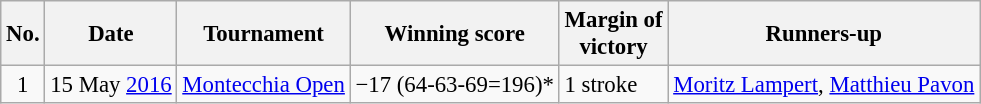<table class="wikitable" style="font-size:95%;">
<tr>
<th>No.</th>
<th>Date</th>
<th>Tournament</th>
<th>Winning score</th>
<th>Margin of<br>victory</th>
<th>Runners-up</th>
</tr>
<tr>
<td align=center>1</td>
<td align=right>15 May <a href='#'>2016</a></td>
<td><a href='#'>Montecchia Open</a></td>
<td>−17 (64-63-69=196)*</td>
<td>1 stroke</td>
<td> <a href='#'>Moritz Lampert</a>,  <a href='#'>Matthieu Pavon</a></td>
</tr>
</table>
